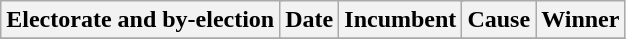<table class="wikitable">
<tr align=center>
<th colspan=2>Electorate and by-election</th>
<th>Date</th>
<th colspan=2>Incumbent</th>
<th>Cause</th>
<th colspan=2>Winner</th>
</tr>
<tr>
</tr>
</table>
